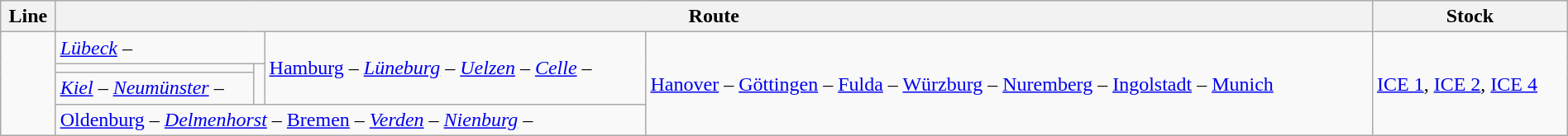<table class="wikitable" width="100%">
<tr class="hintergrundfarbe5">
<th>Line</th>
<th colspan="4">Route</th>
<th>Stock</th>
</tr>
<tr>
<td rowspan="4"></td>
<td colspan=2><em><a href='#'>Lübeck</a> –</em></td>
<td rowspan="3"><a href='#'>Hamburg</a> –  <em><a href='#'>Lüneburg</a> – <a href='#'>Uelzen</a> – <a href='#'>Celle</a> –</em></td>
<td rowspan="4"><a href='#'>Hanover</a> – <a href='#'>Göttingen</a> –  <a href='#'>Fulda</a> – <a href='#'>Würzburg</a> – <a href='#'>Nuremberg</a> – <a href='#'>Ingolstadt</a> – <a href='#'>Munich</a></td>
<td rowspan="4"><a href='#'>ICE 1</a>, <a href='#'>ICE 2</a>, <a href='#'>ICE 4</a></td>
</tr>
<tr>
<td></td>
<td rowspan=2></td>
</tr>
<tr>
<td><em><a href='#'>Kiel</a> – <a href='#'>Neumünster</a> –</em></td>
</tr>
<tr>
<td colspan="3"><a href='#'>Oldenburg</a> – <em><a href='#'>Delmenhorst</a></em> – <a href='#'>Bremen</a> – <em><a href='#'>Verden</a> – <a href='#'>Nienburg</a></em> –</td>
</tr>
</table>
